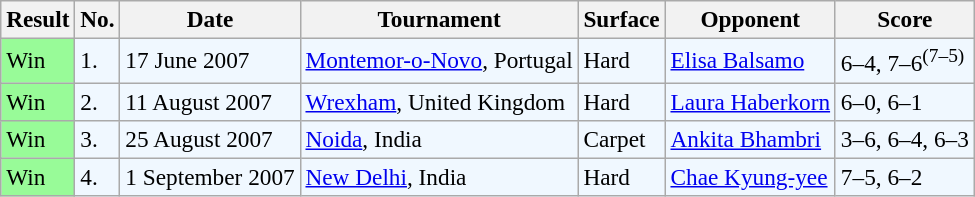<table class="sortable wikitable" style="font-size:97%;">
<tr>
<th>Result</th>
<th>No.</th>
<th>Date</th>
<th>Tournament</th>
<th>Surface</th>
<th>Opponent</th>
<th class="unsortable">Score</th>
</tr>
<tr bgcolor="#f0f8ff">
<td style="background:#98fb98;">Win</td>
<td>1.</td>
<td>17 June 2007</td>
<td><a href='#'>Montemor-o-Novo</a>, Portugal</td>
<td>Hard</td>
<td> <a href='#'>Elisa Balsamo</a></td>
<td>6–4, 7–6<sup>(7–5)</sup></td>
</tr>
<tr bgcolor="#f0f8ff">
<td style="background:#98fb98;">Win</td>
<td>2.</td>
<td>11 August 2007</td>
<td><a href='#'>Wrexham</a>, United Kingdom</td>
<td>Hard</td>
<td> <a href='#'>Laura Haberkorn</a></td>
<td>6–0, 6–1</td>
</tr>
<tr bgcolor="#f0f8ff">
<td style="background:#98fb98;">Win</td>
<td>3.</td>
<td>25 August 2007</td>
<td><a href='#'>Noida</a>, India</td>
<td>Carpet</td>
<td> <a href='#'>Ankita Bhambri</a></td>
<td>3–6, 6–4, 6–3</td>
</tr>
<tr bgcolor="#f0f8ff">
<td style="background:#98fb98;">Win</td>
<td>4.</td>
<td>1 September 2007</td>
<td><a href='#'>New Delhi</a>, India</td>
<td>Hard</td>
<td> <a href='#'>Chae Kyung-yee</a></td>
<td>7–5, 6–2</td>
</tr>
</table>
